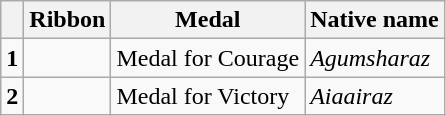<table class="wikitable">
<tr>
<th></th>
<th><strong>Ribbon</strong></th>
<th><strong>Medal</strong></th>
<th><strong>Native name</strong></th>
</tr>
<tr>
<td><strong>1</strong></td>
<td></td>
<td>Medal for Courage</td>
<td><em>Agumsharaz</em></td>
</tr>
<tr>
<td><strong>2</strong></td>
<td></td>
<td>Medal for Victory</td>
<td><em>Aiaairaz</em></td>
</tr>
</table>
